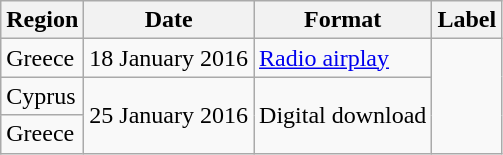<table class=wikitable>
<tr>
<th>Region</th>
<th>Date</th>
<th>Format</th>
<th>Label</th>
</tr>
<tr>
<td>Greece</td>
<td>18 January 2016</td>
<td><a href='#'>Radio airplay</a></td>
<td rowspan="3"></td>
</tr>
<tr>
<td>Cyprus</td>
<td rowspan="2">25 January 2016</td>
<td rowspan="2">Digital download</td>
</tr>
<tr>
<td>Greece</td>
</tr>
</table>
